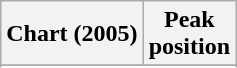<table class="wikitable sortable plainrowheaders" style="text-align:center">
<tr>
<th scope="col">Chart (2005)</th>
<th scope="col">Peak<br>position</th>
</tr>
<tr>
</tr>
<tr>
</tr>
</table>
